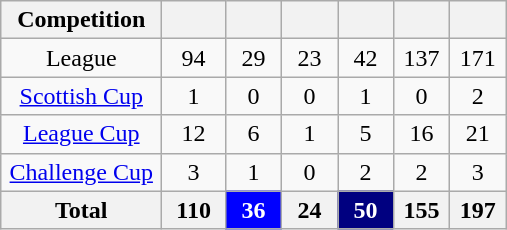<table class="wikitable" style="text-align:center">
<tr>
<th width=100>Competition</th>
<th width=35></th>
<th width=30></th>
<th width=30></th>
<th width=30></th>
<th width=30></th>
<th width=30></th>
</tr>
<tr>
<td>League</td>
<td>94</td>
<td>29</td>
<td>23</td>
<td>42</td>
<td>137</td>
<td>171</td>
</tr>
<tr>
<td><a href='#'>Scottish Cup</a></td>
<td>1</td>
<td>0</td>
<td>0</td>
<td>1</td>
<td>0</td>
<td>2</td>
</tr>
<tr>
<td><a href='#'>League Cup</a></td>
<td>12</td>
<td>6</td>
<td>1</td>
<td>5</td>
<td>16</td>
<td>21</td>
</tr>
<tr>
<td><a href='#'>Challenge Cup</a></td>
<td>3</td>
<td>1</td>
<td>0</td>
<td>2</td>
<td>2</td>
<td>3</td>
</tr>
<tr>
<th>Total</th>
<th>110</th>
<th style="text-align:center; color:white; background:blue;">36</th>
<th>24</th>
<th style="text-align:center; color:white; background:#000080;">50</th>
<th>155</th>
<th>197</th>
</tr>
</table>
